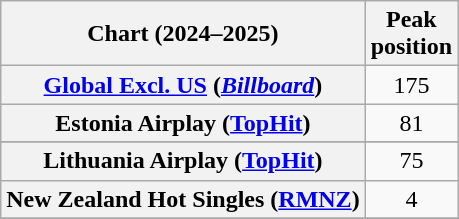<table class="wikitable sortable plainrowheaders" style="text-align:center">
<tr>
<th scope="col">Chart (2024–2025)</th>
<th scope="col">Peak<br>position</th>
</tr>
<tr>
<th scope="row"><a href='#'>Global Excl. US</a> (<em><a href='#'>Billboard</a></em>)</th>
<td>175</td>
</tr>
<tr>
<th scope="row">Estonia Airplay (<a href='#'>TopHit</a>)</th>
<td>81</td>
</tr>
<tr>
</tr>
<tr>
<th scope="row">Lithuania Airplay (<a href='#'>TopHit</a>)</th>
<td>75</td>
</tr>
<tr>
<th scope="row">New Zealand Hot Singles (<a href='#'>RMNZ</a>)</th>
<td>4</td>
</tr>
<tr>
</tr>
</table>
